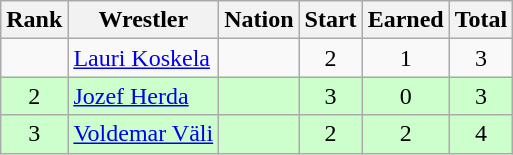<table class="wikitable sortable" style="text-align:center;">
<tr>
<th>Rank</th>
<th>Wrestler</th>
<th>Nation</th>
<th>Start</th>
<th>Earned</th>
<th>Total</th>
</tr>
<tr>
<td></td>
<td align=left><a href='#'>Lauri Koskela</a></td>
<td align=left></td>
<td>2</td>
<td>1</td>
<td>3</td>
</tr>
<tr style="background:#cfc;">
<td>2</td>
<td align=left><a href='#'>Jozef Herda</a></td>
<td align=left></td>
<td>3</td>
<td>0</td>
<td>3</td>
</tr>
<tr style="background:#cfc;">
<td>3</td>
<td align=left><a href='#'>Voldemar Väli</a></td>
<td align=left></td>
<td>2</td>
<td>2</td>
<td>4</td>
</tr>
</table>
